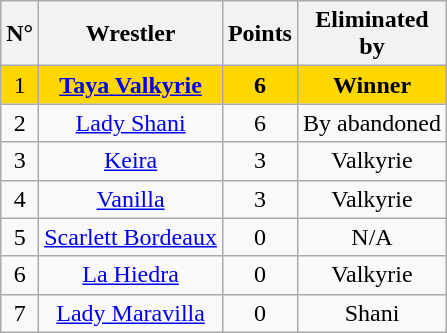<table class="wikitable sortable" style="text-align: center">
<tr>
<th>N°</th>
<th>Wrestler</th>
<th>Points</th>
<th>Eliminated<br>by</th>
</tr>
<tr style="background: gold;">
<td>1</td>
<td><strong><a href='#'>Taya Valkyrie</a></strong></td>
<td><strong>6</strong></td>
<td><strong>Winner</strong></td>
</tr>
<tr>
<td>2</td>
<td><a href='#'>Lady Shani</a></td>
<td>6</td>
<td>By abandoned</td>
</tr>
<tr>
<td>3</td>
<td><a href='#'>Keira</a></td>
<td>3</td>
<td>Valkyrie</td>
</tr>
<tr>
<td>4</td>
<td><a href='#'>Vanilla</a></td>
<td>3</td>
<td>Valkyrie</td>
</tr>
<tr>
<td>5</td>
<td><a href='#'>Scarlett Bordeaux</a></td>
<td>0</td>
<td>N/A</td>
</tr>
<tr>
<td>6</td>
<td><a href='#'>La Hiedra</a></td>
<td>0</td>
<td>Valkyrie</td>
</tr>
<tr>
<td>7</td>
<td><a href='#'>Lady Maravilla</a></td>
<td>0</td>
<td>Shani</td>
</tr>
</table>
